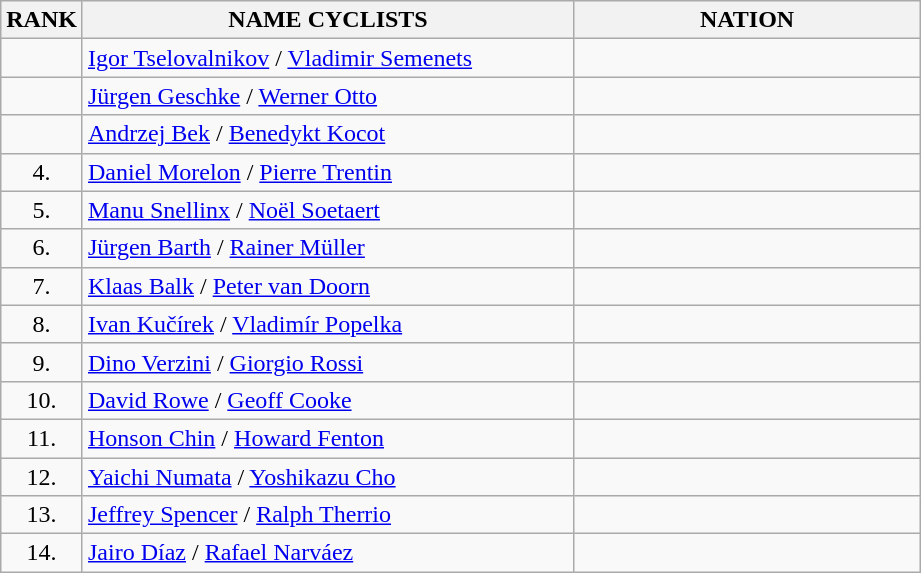<table class="wikitable">
<tr>
<th>RANK</th>
<th align="left" style="width: 20em">NAME CYCLISTS</th>
<th align="left" style="width: 14em">NATION</th>
</tr>
<tr>
<td align="center"></td>
<td><a href='#'>Igor Tselovalnikov</a> / <a href='#'>Vladimir Semenets</a></td>
<td></td>
</tr>
<tr>
<td align="center"></td>
<td><a href='#'>Jürgen Geschke</a> / <a href='#'>Werner Otto</a></td>
<td></td>
</tr>
<tr>
<td align="center"></td>
<td><a href='#'>Andrzej Bek</a> / <a href='#'>Benedykt Kocot</a></td>
<td></td>
</tr>
<tr>
<td align="center">4.</td>
<td><a href='#'>Daniel Morelon</a> / <a href='#'>Pierre Trentin</a></td>
<td></td>
</tr>
<tr>
<td align="center">5.</td>
<td><a href='#'>Manu Snellinx</a> / <a href='#'>Noël Soetaert</a></td>
<td></td>
</tr>
<tr>
<td align="center">6.</td>
<td><a href='#'>Jürgen Barth</a> / <a href='#'>Rainer Müller</a></td>
<td></td>
</tr>
<tr>
<td align="center">7.</td>
<td><a href='#'>Klaas Balk</a> / <a href='#'>Peter van Doorn</a></td>
<td></td>
</tr>
<tr>
<td align="center">8.</td>
<td><a href='#'>Ivan Kučírek</a> / <a href='#'>Vladimír Popelka</a></td>
<td></td>
</tr>
<tr>
<td align="center">9.</td>
<td><a href='#'>Dino Verzini</a> / <a href='#'>Giorgio Rossi</a></td>
<td></td>
</tr>
<tr>
<td align="center">10.</td>
<td><a href='#'>David Rowe</a> / <a href='#'>Geoff Cooke</a></td>
<td></td>
</tr>
<tr>
<td align="center">11.</td>
<td><a href='#'>Honson Chin</a> / <a href='#'>Howard Fenton</a></td>
<td></td>
</tr>
<tr>
<td align="center">12.</td>
<td><a href='#'>Yaichi Numata</a> / <a href='#'>Yoshikazu Cho</a></td>
<td></td>
</tr>
<tr>
<td align="center">13.</td>
<td><a href='#'>Jeffrey Spencer</a> / <a href='#'>Ralph Therrio</a></td>
<td></td>
</tr>
<tr>
<td align="center">14.</td>
<td><a href='#'>Jairo Díaz</a> / <a href='#'>Rafael Narváez</a></td>
<td></td>
</tr>
</table>
